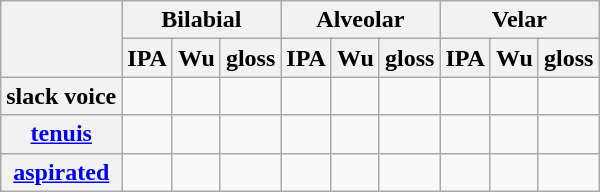<table class=wikitable style="text-align:center">
<tr>
<th rowspan=2></th>
<th colspan=3>Bilabial</th>
<th colspan=3>Alveolar</th>
<th colspan=3>Velar</th>
</tr>
<tr>
<th>IPA</th>
<th>Wu</th>
<th>gloss</th>
<th>IPA</th>
<th>Wu</th>
<th>gloss</th>
<th>IPA</th>
<th>Wu</th>
<th>gloss</th>
</tr>
<tr>
<th>slack voice</th>
<td></td>
<td></td>
<td></td>
<td></td>
<td></td>
<td></td>
<td></td>
<td></td>
<td></td>
</tr>
<tr>
<th><a href='#'>tenuis</a></th>
<td></td>
<td></td>
<td></td>
<td></td>
<td></td>
<td></td>
<td></td>
<td></td>
<td></td>
</tr>
<tr>
<th><a href='#'>aspirated</a></th>
<td></td>
<td></td>
<td></td>
<td></td>
<td></td>
<td></td>
<td></td>
<td></td>
<td></td>
</tr>
</table>
